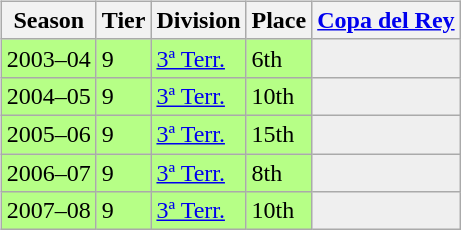<table>
<tr>
<td valign="top" width=0%><br><table class="wikitable">
<tr style="background:#f0f6fa;">
<th>Season</th>
<th>Tier</th>
<th>Division</th>
<th>Place</th>
<th><a href='#'>Copa del Rey</a></th>
</tr>
<tr>
<td style="background:#B6FF86;">2003–04</td>
<td style="background:#B6FF86;">9</td>
<td style="background:#B6FF86;"><a href='#'>3ª Terr.</a></td>
<td style="background:#B6FF86;">6th</td>
<th style="background:#EFEFEF;"></th>
</tr>
<tr>
<td style="background:#B6FF86;">2004–05</td>
<td style="background:#B6FF86;">9</td>
<td style="background:#B6FF86;"><a href='#'>3ª Terr.</a></td>
<td style="background:#B6FF86;">10th</td>
<th style="background:#EFEFEF;"></th>
</tr>
<tr>
<td style="background:#B6FF86;">2005–06</td>
<td style="background:#B6FF86;">9</td>
<td style="background:#B6FF86;"><a href='#'>3ª Terr.</a></td>
<td style="background:#B6FF86;">15th</td>
<th style="background:#EFEFEF;"></th>
</tr>
<tr>
<td style="background:#B6FF86;">2006–07</td>
<td style="background:#B6FF86;">9</td>
<td style="background:#B6FF86;"><a href='#'>3ª Terr.</a></td>
<td style="background:#B6FF86;">8th</td>
<th style="background:#EFEFEF;"></th>
</tr>
<tr>
<td style="background:#B6FF86;">2007–08</td>
<td style="background:#B6FF86;">9</td>
<td style="background:#B6FF86;"><a href='#'>3ª Terr.</a></td>
<td style="background:#B6FF86;">10th</td>
<th style="background:#EFEFEF;"></th>
</tr>
</table>
</td>
</tr>
</table>
